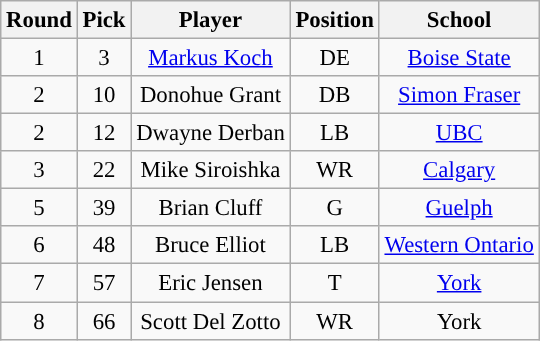<table class="wikitable" style="font-size: 95%;">
<tr>
<th scope="col">Round</th>
<th scope="col">Pick</th>
<th scope="col">Player</th>
<th scope="col">Position</th>
<th scope="col">School</th>
</tr>
<tr align="center">
<td align=center>1</td>
<td>3</td>
<td><a href='#'>Markus Koch</a></td>
<td>DE</td>
<td><a href='#'>Boise State</a></td>
</tr>
<tr align="center">
<td align=center>2</td>
<td>10</td>
<td>Donohue Grant</td>
<td>DB</td>
<td><a href='#'>Simon Fraser</a></td>
</tr>
<tr align="center">
<td align=center>2</td>
<td>12</td>
<td>Dwayne Derban</td>
<td>LB</td>
<td><a href='#'>UBC</a></td>
</tr>
<tr align="center">
<td align=center>3</td>
<td>22</td>
<td>Mike Siroishka</td>
<td>WR</td>
<td><a href='#'>Calgary</a></td>
</tr>
<tr align="center">
<td align=center>5</td>
<td>39</td>
<td>Brian Cluff</td>
<td>G</td>
<td><a href='#'>Guelph</a></td>
</tr>
<tr align="center">
<td align=center>6</td>
<td>48</td>
<td>Bruce Elliot</td>
<td>LB</td>
<td><a href='#'>Western Ontario</a></td>
</tr>
<tr align="center">
<td align=center>7</td>
<td>57</td>
<td>Eric Jensen</td>
<td>T</td>
<td><a href='#'>York</a></td>
</tr>
<tr align="center">
<td align=center>8</td>
<td>66</td>
<td>Scott Del Zotto</td>
<td>WR</td>
<td>York</td>
</tr>
</table>
